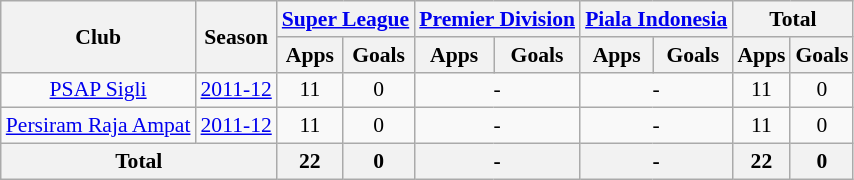<table class="wikitable" style="font-size:90%; text-align:center;">
<tr>
<th rowspan="2">Club</th>
<th rowspan="2">Season</th>
<th colspan="2"><a href='#'>Super League</a></th>
<th colspan="2"><a href='#'>Premier Division</a></th>
<th colspan="2"><a href='#'>Piala Indonesia</a></th>
<th colspan="2">Total</th>
</tr>
<tr>
<th>Apps</th>
<th>Goals</th>
<th>Apps</th>
<th>Goals</th>
<th>Apps</th>
<th>Goals</th>
<th>Apps</th>
<th>Goals</th>
</tr>
<tr>
<td rowspan="1"><a href='#'>PSAP Sigli</a></td>
<td><a href='#'>2011-12</a></td>
<td>11</td>
<td>0</td>
<td colspan="2">-</td>
<td colspan="2">-</td>
<td>11</td>
<td>0</td>
</tr>
<tr>
<td rowspan="1"><a href='#'>Persiram Raja Ampat</a></td>
<td><a href='#'>2011-12</a></td>
<td>11</td>
<td>0</td>
<td colspan="2">-</td>
<td colspan="2">-</td>
<td>11</td>
<td>0</td>
</tr>
<tr>
<th colspan="2">Total</th>
<th>22</th>
<th>0</th>
<th colspan="2">-</th>
<th colspan="2">-</th>
<th>22</th>
<th>0</th>
</tr>
</table>
